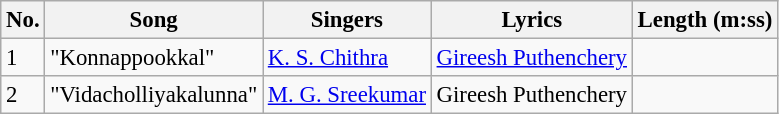<table class="wikitable" style="font-size:95%;">
<tr>
<th>No.</th>
<th>Song</th>
<th>Singers</th>
<th>Lyrics</th>
<th>Length (m:ss)</th>
</tr>
<tr>
<td>1</td>
<td>"Konnappookkal"</td>
<td><a href='#'>K. S. Chithra</a></td>
<td><a href='#'>Gireesh Puthenchery</a></td>
<td></td>
</tr>
<tr>
<td>2</td>
<td>"Vidacholliyakalunna"</td>
<td><a href='#'>M. G. Sreekumar</a></td>
<td>Gireesh Puthenchery</td>
<td></td>
</tr>
</table>
